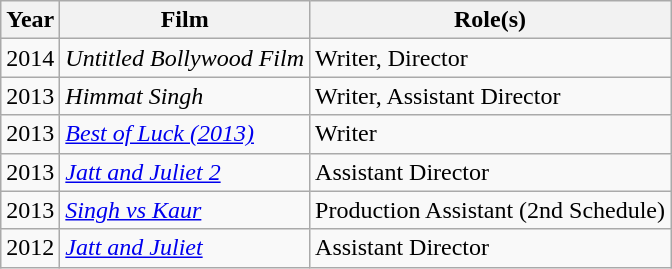<table class="wikitable">
<tr>
<th>Year</th>
<th>Film</th>
<th>Role(s)</th>
</tr>
<tr>
<td>2014</td>
<td><em>Untitled Bollywood Film</em></td>
<td>Writer, Director</td>
</tr>
<tr>
<td>2013</td>
<td><em>Himmat Singh</em></td>
<td>Writer, Assistant Director</td>
</tr>
<tr>
<td>2013</td>
<td><em><a href='#'>Best of Luck (2013)</a></em></td>
<td>Writer</td>
</tr>
<tr>
<td>2013</td>
<td><em><a href='#'>Jatt and Juliet 2</a></em></td>
<td>Assistant Director</td>
</tr>
<tr>
<td>2013</td>
<td><em><a href='#'>Singh vs Kaur</a></em></td>
<td>Production Assistant (2nd Schedule)</td>
</tr>
<tr>
<td>2012</td>
<td><em><a href='#'>Jatt and Juliet</a></em></td>
<td>Assistant Director</td>
</tr>
</table>
